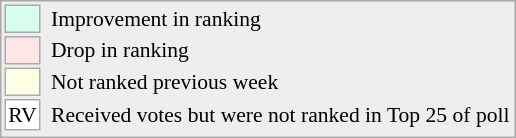<table style="font-size:90%; border:1px solid #aaaaaa; white-space:nowrap; background:#eeeeee;">
<tr>
<td style="background:#d8ffeb; width:20px; border:1px solid #aaaaaa;"></td>
<td rowspan=5></td>
<td>Improvement in ranking</td>
</tr>
<tr>
<td style="background:#ffe6e6; width:20px; border:1px solid #aaaaaa;"></td>
<td>Drop in ranking</td>
</tr>
<tr>
<td style="background:#ffffe6; width:20px; border:1px solid #aaaaaa;"></td>
<td>Not ranked previous week</td>
</tr>
<tr>
<td align=center style="width:20px; border:1px solid #aaaaaa; background:white;">RV</td>
<td>Received votes but were not ranked in Top 25 of poll</td>
</tr>
<tr>
</tr>
</table>
